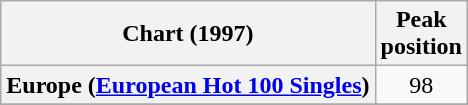<table class="wikitable sortable plainrowheaders" style="text-align:center">
<tr>
<th>Chart (1997)</th>
<th>Peak<br>position</th>
</tr>
<tr>
<th scope="row">Europe (<a href='#'>European Hot 100 Singles</a>)</th>
<td>98</td>
</tr>
<tr>
</tr>
<tr>
</tr>
<tr>
</tr>
<tr>
</tr>
<tr>
</tr>
<tr>
</tr>
<tr>
</tr>
<tr>
</tr>
<tr>
</tr>
<tr>
</tr>
</table>
